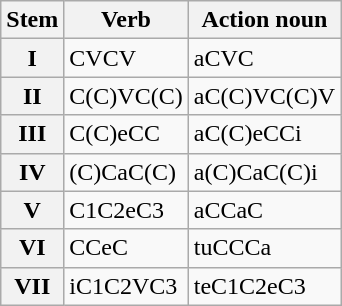<table class="wikitable">
<tr>
<th>Stem</th>
<th>Verb</th>
<th>Action noun</th>
</tr>
<tr>
<th>I</th>
<td>CVCV</td>
<td>aCVC</td>
</tr>
<tr>
<th>II</th>
<td>C(C)VC(C)</td>
<td>aC(C)VC(C)V</td>
</tr>
<tr>
<th>III</th>
<td>C(C)eCC</td>
<td>aC(C)eCCi</td>
</tr>
<tr>
<th>IV</th>
<td>(C)CaC(C)</td>
<td>a(C)CaC(C)i</td>
</tr>
<tr>
<th>V</th>
<td>C1C2eC3</td>
<td>aCCaC</td>
</tr>
<tr>
<th>VI</th>
<td>CCeC</td>
<td>tuCCCa</td>
</tr>
<tr>
<th>VII</th>
<td>iC1C2VC3</td>
<td>teC1C2eC3</td>
</tr>
</table>
